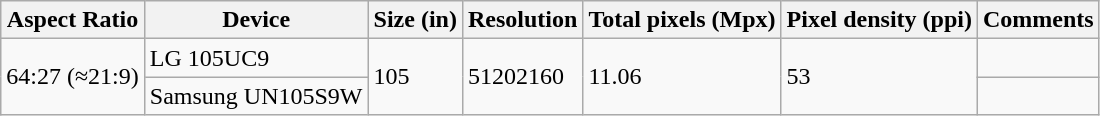<table class="wikitable sortable">
<tr>
<th>Aspect Ratio</th>
<th>Device</th>
<th>Size (in)</th>
<th align="right">Resolution</th>
<th>Total pixels (Mpx)</th>
<th>Pixel density (ppi)</th>
<th>Comments</th>
</tr>
<tr>
<td rowspan="2">64:27 (≈21:9)</td>
<td align="left">LG 105UC9</td>
<td rowspan="2">105</td>
<td rowspan="2">51202160</td>
<td rowspan="2">11.06</td>
<td rowspan="2">53</td>
<td></td>
</tr>
<tr>
<td align="left">Samsung UN105S9W</td>
<td></td>
</tr>
</table>
